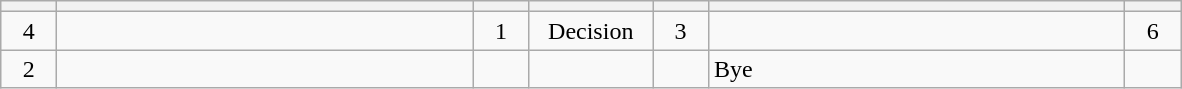<table class="wikitable" style="text-align: center;">
<tr>
<th width=30></th>
<th width=270></th>
<th width=30></th>
<th width=75></th>
<th width=30></th>
<th width=270></th>
<th width=30></th>
</tr>
<tr>
<td>4</td>
<td align=left><strong></strong></td>
<td>1</td>
<td>Decision</td>
<td>3</td>
<td align=left></td>
<td>6</td>
</tr>
<tr>
<td>2</td>
<td align=left><strong></strong></td>
<td></td>
<td></td>
<td></td>
<td align=left>Bye</td>
<td></td>
</tr>
</table>
